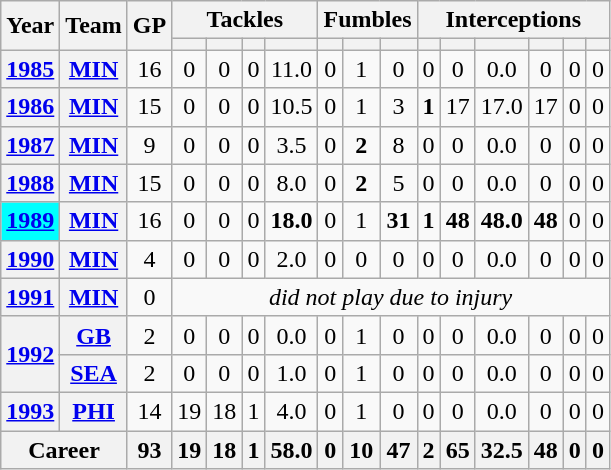<table class="wikitable" style="text-align: center;">
<tr>
<th rowspan="2">Year</th>
<th rowspan="2">Team</th>
<th rowspan="2">GP</th>
<th colspan="4">Tackles</th>
<th colspan="3">Fumbles</th>
<th colspan="6">Interceptions</th>
</tr>
<tr>
<th></th>
<th></th>
<th></th>
<th></th>
<th></th>
<th></th>
<th></th>
<th></th>
<th></th>
<th></th>
<th></th>
<th></th>
<th></th>
</tr>
<tr>
<th><a href='#'>1985</a></th>
<th><a href='#'>MIN</a></th>
<td>16</td>
<td>0</td>
<td>0</td>
<td>0</td>
<td>11.0</td>
<td>0</td>
<td>1</td>
<td>0</td>
<td>0</td>
<td>0</td>
<td>0.0</td>
<td>0</td>
<td>0</td>
<td>0</td>
</tr>
<tr>
<th><a href='#'>1986</a></th>
<th><a href='#'>MIN</a></th>
<td>15</td>
<td>0</td>
<td>0</td>
<td>0</td>
<td>10.5</td>
<td>0</td>
<td>1</td>
<td>3</td>
<td><strong>1</strong></td>
<td>17</td>
<td>17.0</td>
<td>17</td>
<td>0</td>
<td>0</td>
</tr>
<tr>
<th><a href='#'>1987</a></th>
<th><a href='#'>MIN</a></th>
<td>9</td>
<td>0</td>
<td>0</td>
<td>0</td>
<td>3.5</td>
<td>0</td>
<td><strong>2</strong></td>
<td>8</td>
<td>0</td>
<td>0</td>
<td>0.0</td>
<td>0</td>
<td>0</td>
<td>0</td>
</tr>
<tr>
<th><a href='#'>1988</a></th>
<th><a href='#'>MIN</a></th>
<td>15</td>
<td>0</td>
<td>0</td>
<td>0</td>
<td>8.0</td>
<td>0</td>
<td><strong>2</strong></td>
<td>5</td>
<td>0</td>
<td>0</td>
<td>0.0</td>
<td>0</td>
<td>0</td>
<td>0</td>
</tr>
<tr>
<th style="background:#00FFFF;"><a href='#'>1989</a></th>
<th><a href='#'>MIN</a></th>
<td>16</td>
<td>0</td>
<td>0</td>
<td>0</td>
<td><strong>18.0</strong></td>
<td>0</td>
<td>1</td>
<td><strong>31</strong></td>
<td><strong>1</strong></td>
<td><strong>48</strong></td>
<td><strong>48.0</strong></td>
<td><strong>48</strong></td>
<td>0</td>
<td>0</td>
</tr>
<tr>
<th><a href='#'>1990</a></th>
<th><a href='#'>MIN</a></th>
<td>4</td>
<td>0</td>
<td>0</td>
<td>0</td>
<td>2.0</td>
<td>0</td>
<td>0</td>
<td>0</td>
<td>0</td>
<td>0</td>
<td>0.0</td>
<td>0</td>
<td>0</td>
<td>0</td>
</tr>
<tr>
<th><a href='#'>1991</a></th>
<th><a href='#'>MIN</a></th>
<td>0</td>
<td colspan="13"><em>did not play due to injury</em></td>
</tr>
<tr>
<th rowspan="2"><a href='#'>1992</a></th>
<th><a href='#'>GB</a></th>
<td>2</td>
<td>0</td>
<td>0</td>
<td>0</td>
<td>0.0</td>
<td>0</td>
<td>1</td>
<td>0</td>
<td>0</td>
<td>0</td>
<td>0.0</td>
<td>0</td>
<td>0</td>
<td>0</td>
</tr>
<tr>
<th><a href='#'>SEA</a></th>
<td>2</td>
<td>0</td>
<td>0</td>
<td>0</td>
<td>1.0</td>
<td>0</td>
<td>1</td>
<td>0</td>
<td>0</td>
<td>0</td>
<td>0.0</td>
<td>0</td>
<td>0</td>
<td>0</td>
</tr>
<tr>
<th><a href='#'>1993</a></th>
<th><a href='#'>PHI</a></th>
<td>14</td>
<td>19</td>
<td>18</td>
<td>1</td>
<td>4.0</td>
<td>0</td>
<td>1</td>
<td>0</td>
<td>0</td>
<td>0</td>
<td>0.0</td>
<td>0</td>
<td>0</td>
<td>0</td>
</tr>
<tr>
<th colspan="2">Career</th>
<th>93</th>
<th>19</th>
<th>18</th>
<th>1</th>
<th>58.0</th>
<th>0</th>
<th>10</th>
<th>47</th>
<th>2</th>
<th>65</th>
<th>32.5</th>
<th>48</th>
<th>0</th>
<th>0</th>
</tr>
</table>
